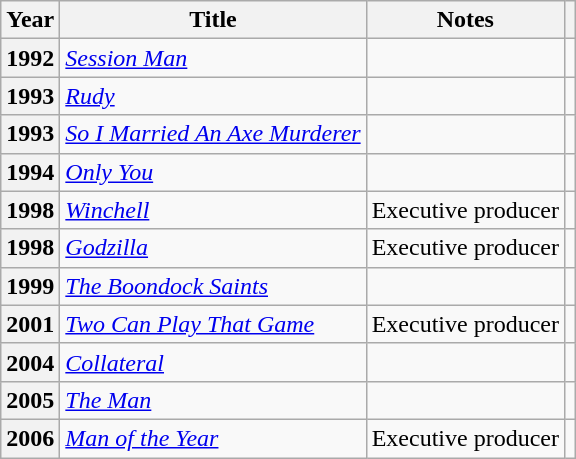<table class="wikitable plainrowheaders sortable">
<tr>
<th scope="col">Year</th>
<th scope="col">Title</th>
<th scope="col" class="unsortable">Notes</th>
<th scope="col" class="unsortable"></th>
</tr>
<tr>
<th scope="row">1992</th>
<td><em><a href='#'>Session Man</a></em></td>
<td></td>
<td style="text-align:center;"></td>
</tr>
<tr>
<th scope="row">1993</th>
<td><em><a href='#'>Rudy</a></em></td>
<td></td>
<td style="text-align:center;"></td>
</tr>
<tr>
<th scope="row">1993</th>
<td><em><a href='#'>So I Married An Axe Murderer</a></em></td>
<td></td>
<td style="text-align:center;"></td>
</tr>
<tr>
<th scope="row">1994</th>
<td><em><a href='#'>Only You</a></em></td>
<td></td>
<td style="text-align:center;"></td>
</tr>
<tr>
<th scope="row">1998</th>
<td><em><a href='#'>Winchell</a></em></td>
<td>Executive producer</td>
<td style="text-align:center;"></td>
</tr>
<tr>
<th scope="row">1998</th>
<td><em><a href='#'>Godzilla</a></em></td>
<td>Executive producer</td>
<td style="text-align:center;"></td>
</tr>
<tr>
<th scope="row">1999</th>
<td><em><a href='#'>The Boondock Saints</a></em></td>
<td></td>
<td style="text-align:center;"></td>
</tr>
<tr>
<th scope="row">2001</th>
<td><em><a href='#'>Two Can Play That Game</a></em></td>
<td>Executive producer</td>
<td style="text-align:center;"></td>
</tr>
<tr>
<th scope="row">2004</th>
<td><em><a href='#'>Collateral</a></em></td>
<td></td>
<td style="text-align:center;"></td>
</tr>
<tr>
<th scope="row">2005</th>
<td><em><a href='#'>The Man</a></em></td>
<td></td>
<td style="text-align:center;"></td>
</tr>
<tr>
<th scope="row">2006</th>
<td><em><a href='#'>Man of the Year</a></em></td>
<td>Executive producer</td>
<td style="text-align:center;"></td>
</tr>
</table>
